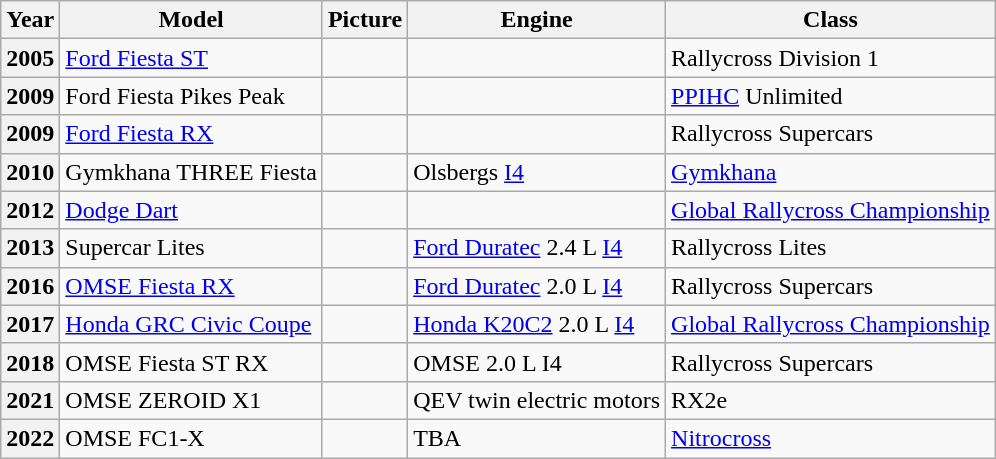<table class="wikitable">
<tr>
<th>Year</th>
<th>Model</th>
<th>Picture</th>
<th>Engine</th>
<th>Class</th>
</tr>
<tr>
<th>2005</th>
<td><a href='#'>Ford Fiesta ST</a></td>
<td></td>
<td></td>
<td>Rallycross Division 1</td>
</tr>
<tr>
<th>2009</th>
<td>Ford Fiesta Pikes Peak</td>
<td></td>
<td></td>
<td><a href='#'>PPIHC</a> Unlimited</td>
</tr>
<tr>
<th>2009</th>
<td><a href='#'>Ford Fiesta RX</a></td>
<td></td>
<td></td>
<td>Rallycross Supercars</td>
</tr>
<tr>
<th>2010</th>
<td>Gymkhana THREE Fiesta</td>
<td></td>
<td>Olsbergs <a href='#'>I4</a></td>
<td><a href='#'>Gymkhana</a></td>
</tr>
<tr>
<th>2012</th>
<td><a href='#'>Dodge Dart</a></td>
<td></td>
<td></td>
<td><a href='#'>Global Rallycross Championship</a></td>
</tr>
<tr>
<th>2013</th>
<td>Supercar Lites</td>
<td></td>
<td><a href='#'>Ford Duratec</a> 2.4 L <a href='#'>I4</a></td>
<td>Rallycross Lites</td>
</tr>
<tr>
<th>2016</th>
<td><a href='#'>OMSE Fiesta RX</a></td>
<td></td>
<td><a href='#'>Ford Duratec</a> 2.0 L <a href='#'>I4</a></td>
<td>Rallycross Supercars</td>
</tr>
<tr>
<th>2017</th>
<td><a href='#'>Honda GRC Civic Coupe</a></td>
<td></td>
<td><a href='#'>Honda K20C2</a> 2.0 L <a href='#'>I4</a></td>
<td><a href='#'>Global Rallycross Championship</a></td>
</tr>
<tr>
<th>2018</th>
<td>OMSE Fiesta ST RX</td>
<td><br></td>
<td>OMSE 2.0 L I4</td>
<td>Rallycross Supercars</td>
</tr>
<tr>
<th>2021</th>
<td>OMSE ZEROID X1</td>
<td></td>
<td>QEV twin electric motors</td>
<td>RX2e</td>
</tr>
<tr>
<th>2022</th>
<td>OMSE FC1-X</td>
<td></td>
<td>TBA</td>
<td><a href='#'>Nitrocross</a></td>
</tr>
</table>
